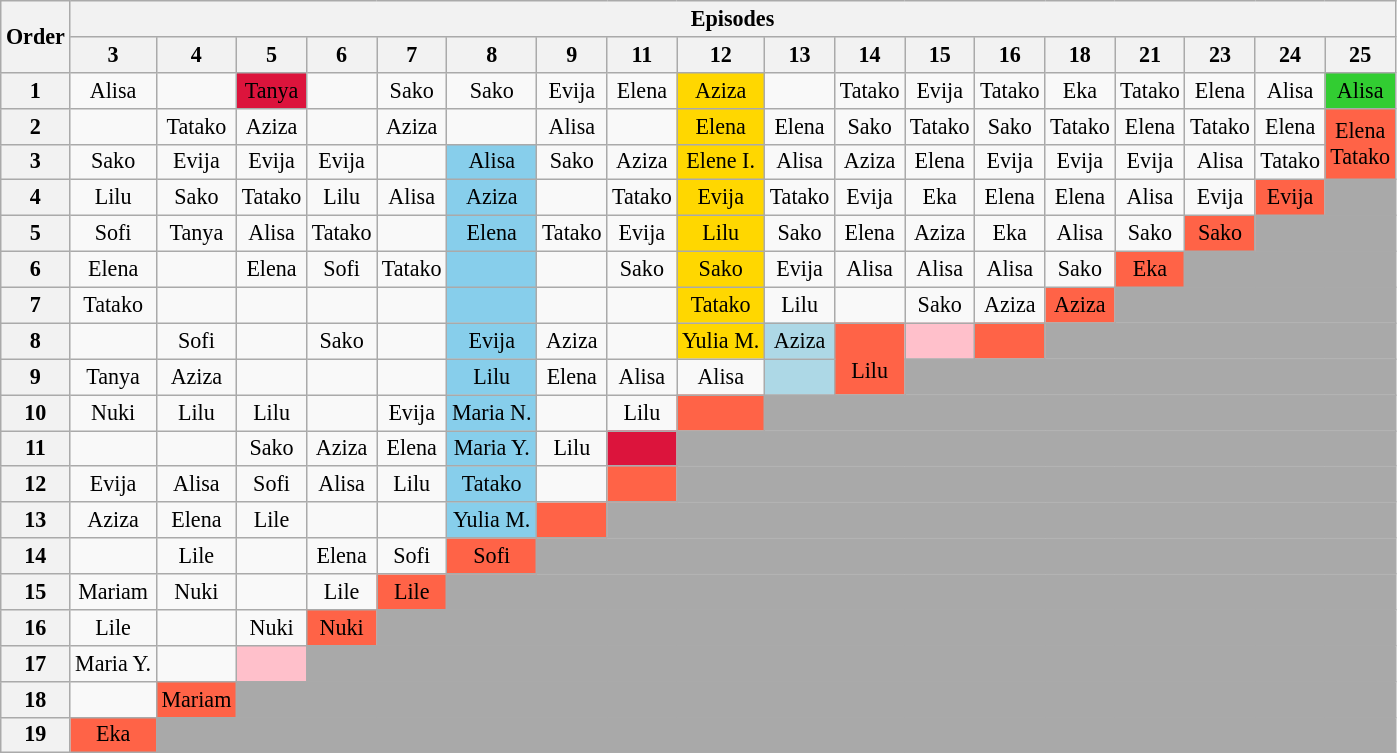<table class="wikitable" style="text-align:center; font-size:92%">
<tr>
<th rowspan=2>Order</th>
<th colspan=18>Episodes</th>
</tr>
<tr>
<th>3</th>
<th>4</th>
<th>5</th>
<th>6</th>
<th>7</th>
<th>8</th>
<th>9</th>
<th>11</th>
<th>12</th>
<th>13</th>
<th>14</th>
<th>15</th>
<th>16</th>
<th>18</th>
<th>21</th>
<th>23</th>
<th>24</th>
<th>25</th>
</tr>
<tr>
<th>1</th>
<td>Alisa</td>
<td></td>
<td bgcolor="crimson"><span>Tanya</span></td>
<td></td>
<td>Sako</td>
<td>Sako</td>
<td>Evija</td>
<td>Elena</td>
<td style="background:gold;">Aziza</td>
<td></td>
<td>Tatako</td>
<td>Evija</td>
<td>Tatako</td>
<td>Eka</td>
<td>Tatako</td>
<td>Elena</td>
<td>Alisa</td>
<td style="background:limegreen;">Alisa</td>
</tr>
<tr>
<th>2</th>
<td></td>
<td>Tatako</td>
<td>Aziza</td>
<td></td>
<td>Aziza</td>
<td></td>
<td>Alisa</td>
<td></td>
<td style="background:gold;">Elena</td>
<td>Elena</td>
<td>Sako</td>
<td>Tatako</td>
<td>Sako</td>
<td>Tatako</td>
<td>Elena</td>
<td>Tatako</td>
<td>Elena</td>
<td rowspan=2 style="background:tomato;">Elena<br>Tatako</td>
</tr>
<tr>
<th>3</th>
<td>Sako</td>
<td>Evija</td>
<td>Evija</td>
<td>Evija</td>
<td></td>
<td style="background:skyblue;">Alisa</td>
<td>Sako</td>
<td>Aziza</td>
<td style="background:gold;">Elene I.</td>
<td>Alisa</td>
<td>Aziza</td>
<td>Elena</td>
<td>Evija</td>
<td>Evija</td>
<td>Evija</td>
<td>Alisa</td>
<td>Tatako</td>
</tr>
<tr>
<th>4</th>
<td>Lilu</td>
<td>Sako</td>
<td>Tatako</td>
<td>Lilu</td>
<td>Alisa</td>
<td style="background:skyblue;">Aziza</td>
<td></td>
<td>Tatako</td>
<td style="background:gold;">Evija</td>
<td>Tatako</td>
<td>Evija</td>
<td>Eka</td>
<td>Elena</td>
<td>Elena</td>
<td>Alisa</td>
<td>Evija</td>
<td style="background:tomato;">Evija</td>
<td bgcolor="darkgray" colspan=6></td>
</tr>
<tr>
<th>5</th>
<td>Sofi</td>
<td>Tanya</td>
<td>Alisa</td>
<td>Tatako</td>
<td></td>
<td style="background:skyblue;">Elena</td>
<td>Tatako</td>
<td>Evija</td>
<td style="background:gold;">Lilu</td>
<td>Sako</td>
<td>Elena</td>
<td>Aziza</td>
<td>Eka</td>
<td>Alisa</td>
<td>Sako</td>
<td style="background:tomato;">Sako</td>
<td bgcolor="darkgray" colspan=6></td>
</tr>
<tr>
<th>6</th>
<td>Elena</td>
<td></td>
<td>Elena</td>
<td>Sofi</td>
<td>Tatako</td>
<td style="background:skyblue;"></td>
<td></td>
<td>Sako</td>
<td style="background:gold;">Sako</td>
<td>Evija</td>
<td>Alisa</td>
<td>Alisa</td>
<td>Alisa</td>
<td>Sako</td>
<td style="background:tomato;">Eka</td>
<td bgcolor="darkgray" colspan=6></td>
</tr>
<tr>
<th>7</th>
<td>Tatako</td>
<td></td>
<td></td>
<td></td>
<td></td>
<td style="background:skyblue;"></td>
<td></td>
<td></td>
<td style="background:gold;">Tatako</td>
<td>Lilu</td>
<td></td>
<td>Sako</td>
<td>Aziza</td>
<td style="background:tomato;">Aziza</td>
<td bgcolor="darkgray" colspan=6></td>
</tr>
<tr>
<th>8</th>
<td></td>
<td>Sofi</td>
<td></td>
<td>Sako</td>
<td></td>
<td style="background:skyblue;">Evija</td>
<td>Aziza</td>
<td></td>
<td style="background:gold;">Yulia M.</td>
<td bgcolor="lightblue">Aziza</td>
<td rowspan=2 style="background:tomato;"> <br>Lilu</td>
<td bgcolor="pink"></td>
<td style="background:tomato;"></td>
<td bgcolor="darkgray" colspan=6></td>
</tr>
<tr>
<th>9</th>
<td>Tanya</td>
<td>Aziza</td>
<td></td>
<td></td>
<td></td>
<td style="background:skyblue;">Lilu</td>
<td>Elena</td>
<td>Alisa</td>
<td>Alisa</td>
<td bgcolor="lightblue"></td>
<td bgcolor="darkgray" colspan=7></td>
</tr>
<tr>
<th>10</th>
<td>Nuki</td>
<td>Lilu</td>
<td>Lilu</td>
<td></td>
<td>Evija</td>
<td style="background:skyblue;">Maria N.</td>
<td></td>
<td>Lilu</td>
<td style="background:tomato;"></td>
<td bgcolor="darkgray" colspan=12></td>
</tr>
<tr>
<th>11</th>
<td></td>
<td></td>
<td>Sako</td>
<td>Aziza</td>
<td>Elena</td>
<td style="background:skyblue;">Maria Y.</td>
<td>Lilu</td>
<td style="background:crimson"><span></span></td>
<td bgcolor="darkgray" colspan=13></td>
</tr>
<tr>
<th>12</th>
<td>Evija</td>
<td>Alisa</td>
<td>Sofi</td>
<td>Alisa</td>
<td>Lilu</td>
<td style="background:skyblue;">Tatako</td>
<td></td>
<td bgcolor="tomato"></td>
<td bgcolor="darkgray" colspan=14></td>
</tr>
<tr>
<th>13</th>
<td>Aziza</td>
<td>Elena</td>
<td>Lile</td>
<td></td>
<td></td>
<td style="background:skyblue;">Yulia M.</td>
<td style="background:tomato;"></td>
<td bgcolor="darkgray" colspan=15></td>
</tr>
<tr>
<th>14</th>
<td></td>
<td>Lile</td>
<td></td>
<td>Elena</td>
<td>Sofi</td>
<td style="background:tomato;">Sofi</td>
<td bgcolor="darkgray" colspan=16></td>
</tr>
<tr>
<th>15</th>
<td>Mariam</td>
<td>Nuki</td>
<td></td>
<td>Lile</td>
<td style="background:tomato;">Lile</td>
<td bgcolor="darkgray" colspan=17></td>
</tr>
<tr>
<th>16</th>
<td>Lile</td>
<td></td>
<td>Nuki</td>
<td style="background:tomato;">Nuki</td>
<td bgcolor="darkgray" colspan=18></td>
</tr>
<tr>
<th>17</th>
<td>Maria Y.</td>
<td></td>
<td style="background:pink;"></td>
<td bgcolor="darkgray" colspan=19></td>
</tr>
<tr>
<th>18</th>
<td></td>
<td style="background:tomato;">Mariam</td>
<td bgcolor="darkgray" colspan=20></td>
</tr>
<tr>
<th>19</th>
<td style="background:tomato;">Eka</td>
<td bgcolor="darkgray" colspan=21></td>
</tr>
</table>
